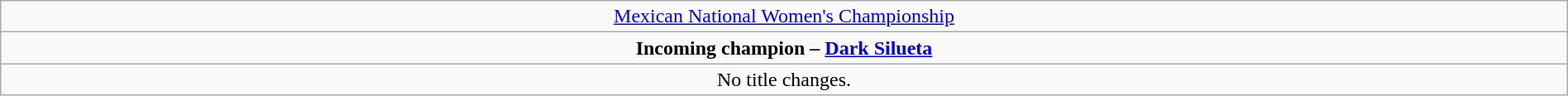<table class="wikitable" style="text-align:center; width:100%;">
<tr>
<td style="text-align: center;"><a href='#'>Mexican National Women's Championship</a></td>
</tr>
<tr>
<td style="text-align: center;"><strong>Incoming champion – <a href='#'>Dark Silueta</a></strong></td>
</tr>
<tr>
<td>No title changes.</td>
</tr>
</table>
